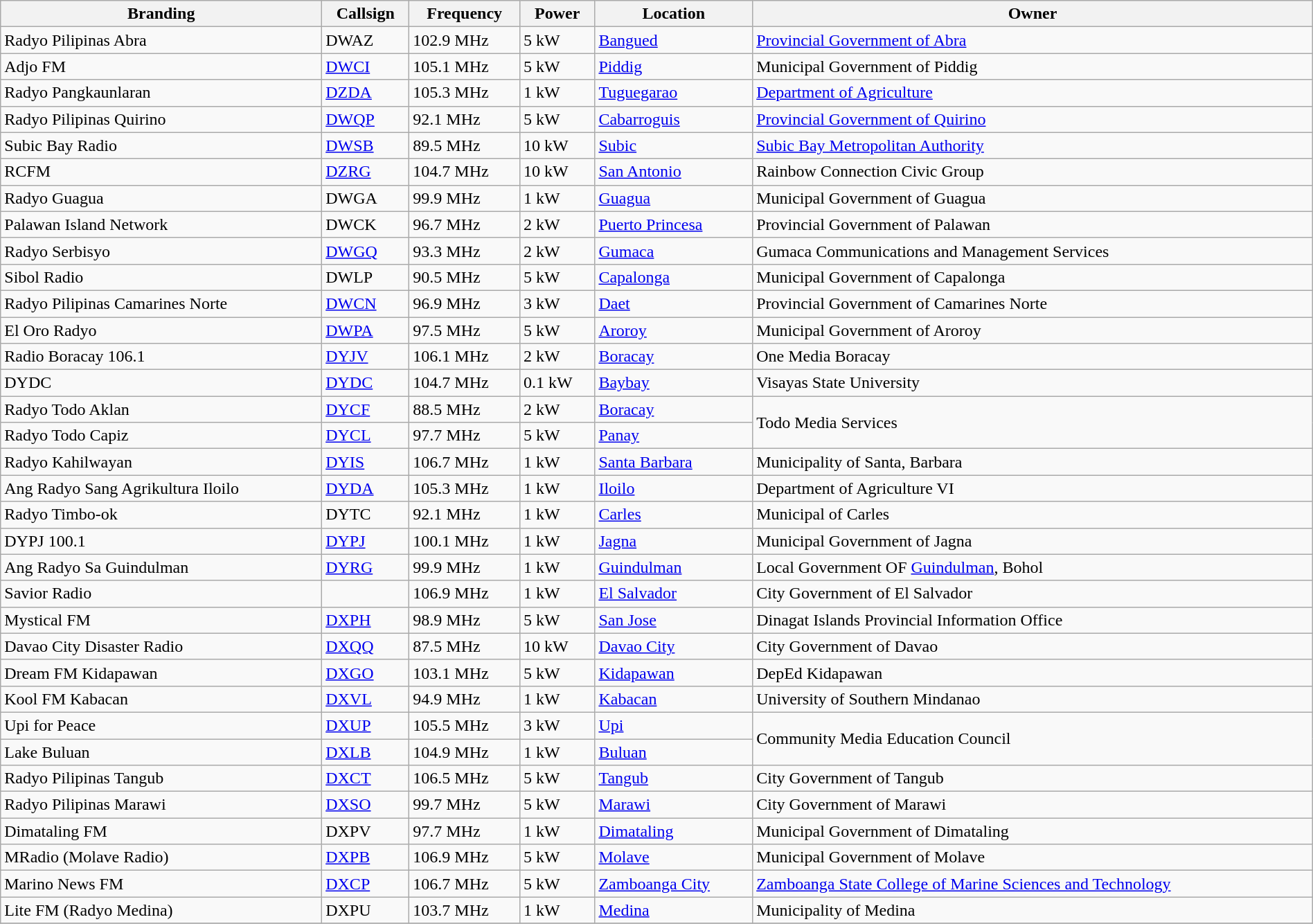<table class="wikitable" style="width:100%">
<tr>
<th>Branding</th>
<th>Callsign</th>
<th>Frequency</th>
<th>Power</th>
<th>Location</th>
<th>Owner</th>
</tr>
<tr>
<td>Radyo Pilipinas Abra</td>
<td>DWAZ</td>
<td>102.9 MHz</td>
<td>5 kW</td>
<td><a href='#'>Bangued</a></td>
<td><a href='#'>Provincial Government of Abra</a></td>
</tr>
<tr>
<td>Adjo FM</td>
<td><a href='#'>DWCI</a></td>
<td>105.1 MHz</td>
<td>5 kW</td>
<td><a href='#'>Piddig</a></td>
<td>Municipal Government of Piddig</td>
</tr>
<tr>
<td>Radyo Pangkaunlaran</td>
<td><a href='#'>DZDA</a></td>
<td>105.3 MHz</td>
<td>1 kW</td>
<td><a href='#'>Tuguegarao</a></td>
<td><a href='#'>Department of Agriculture</a></td>
</tr>
<tr>
<td>Radyo Pilipinas Quirino</td>
<td><a href='#'>DWQP</a></td>
<td>92.1 MHz</td>
<td>5 kW</td>
<td><a href='#'>Cabarroguis</a></td>
<td><a href='#'>Provincial Government of Quirino</a></td>
</tr>
<tr>
<td>Subic Bay Radio</td>
<td><a href='#'>DWSB</a></td>
<td>89.5 MHz</td>
<td>10 kW</td>
<td><a href='#'>Subic</a></td>
<td><a href='#'>Subic Bay Metropolitan Authority</a></td>
</tr>
<tr>
<td>RCFM</td>
<td><a href='#'>DZRG</a></td>
<td>104.7 MHz</td>
<td>10 kW</td>
<td><a href='#'>San Antonio</a></td>
<td>Rainbow Connection Civic Group</td>
</tr>
<tr>
<td>Radyo Guagua</td>
<td>DWGA</td>
<td>99.9 MHz</td>
<td>1 kW</td>
<td><a href='#'>Guagua</a></td>
<td>Municipal Government of Guagua</td>
</tr>
<tr>
<td>Palawan Island Network</td>
<td>DWCK</td>
<td>96.7 MHz</td>
<td>2 kW</td>
<td><a href='#'>Puerto Princesa</a></td>
<td>Provincial Government of Palawan</td>
</tr>
<tr>
<td>Radyo Serbisyo</td>
<td><a href='#'>DWGQ</a></td>
<td>93.3 MHz</td>
<td>2 kW</td>
<td><a href='#'>Gumaca</a></td>
<td>Gumaca Communications and Management Services</td>
</tr>
<tr>
<td>Sibol Radio</td>
<td>DWLP</td>
<td>90.5 MHz</td>
<td>5 kW</td>
<td><a href='#'>Capalonga</a></td>
<td>Municipal Government of Capalonga</td>
</tr>
<tr>
<td>Radyo Pilipinas Camarines Norte</td>
<td><a href='#'>DWCN</a></td>
<td>96.9 MHz</td>
<td>3 kW</td>
<td><a href='#'>Daet</a></td>
<td>Provincial Government of Camarines Norte</td>
</tr>
<tr>
<td>El Oro Radyo</td>
<td><a href='#'>DWPA</a></td>
<td>97.5 MHz</td>
<td>5 kW</td>
<td><a href='#'>Aroroy</a></td>
<td>Municipal Government of Aroroy</td>
</tr>
<tr>
<td>Radio Boracay 106.1</td>
<td><a href='#'>DYJV</a></td>
<td>106.1 MHz</td>
<td>2 kW</td>
<td><a href='#'>Boracay</a></td>
<td>One Media Boracay</td>
</tr>
<tr>
<td>DYDC</td>
<td><a href='#'>DYDC</a></td>
<td>104.7 MHz</td>
<td>0.1 kW</td>
<td><a href='#'>Baybay</a></td>
<td>Visayas State University</td>
</tr>
<tr>
<td>Radyo Todo Aklan</td>
<td><a href='#'>DYCF</a></td>
<td>88.5 MHz</td>
<td>2 kW</td>
<td><a href='#'>Boracay</a></td>
<td rowspan=2>Todo Media Services</td>
</tr>
<tr>
<td>Radyo Todo Capiz</td>
<td><a href='#'>DYCL</a></td>
<td>97.7 MHz</td>
<td>5 kW</td>
<td><a href='#'>Panay</a></td>
</tr>
<tr>
<td>Radyo Kahilwayan</td>
<td><a href='#'>DYIS</a></td>
<td>106.7 MHz</td>
<td>1 kW</td>
<td><a href='#'>Santa Barbara</a></td>
<td>Municipality of Santa, Barbara</td>
</tr>
<tr>
<td>Ang Radyo Sang Agrikultura Iloilo</td>
<td><a href='#'>DYDA</a></td>
<td>105.3 MHz</td>
<td>1 kW</td>
<td><a href='#'>Iloilo</a></td>
<td>Department of Agriculture VI</td>
</tr>
<tr>
<td>Radyo Timbo-ok</td>
<td>DYTC</td>
<td>92.1 MHz</td>
<td>1 kW</td>
<td><a href='#'>Carles</a></td>
<td>Municipal of Carles</td>
</tr>
<tr>
<td>DYPJ 100.1</td>
<td><a href='#'>DYPJ</a></td>
<td>100.1 MHz</td>
<td>1 kW</td>
<td><a href='#'>Jagna</a></td>
<td>Municipal Government of Jagna</td>
</tr>
<tr>
<td>Ang Radyo Sa Guindulman</td>
<td><a href='#'>DYRG</a></td>
<td>99.9 MHz</td>
<td>1 kW</td>
<td><a href='#'>Guindulman</a></td>
<td>Local Government OF <a href='#'>Guindulman</a>, Bohol</td>
</tr>
<tr>
<td>Savior Radio</td>
<td></td>
<td>106.9 MHz</td>
<td>1 kW</td>
<td><a href='#'>El Salvador</a></td>
<td>City Government of El Salvador</td>
</tr>
<tr>
<td>Mystical FM</td>
<td><a href='#'>DXPH</a></td>
<td>98.9 MHz</td>
<td>5 kW</td>
<td><a href='#'>San Jose</a></td>
<td>Dinagat Islands Provincial Information Office</td>
</tr>
<tr>
<td>Davao City Disaster Radio</td>
<td><a href='#'>DXQQ</a></td>
<td>87.5 MHz</td>
<td>10 kW</td>
<td><a href='#'>Davao City</a></td>
<td>City Government of Davao</td>
</tr>
<tr>
<td>Dream FM Kidapawan</td>
<td><a href='#'>DXGO</a></td>
<td>103.1 MHz</td>
<td>5 kW</td>
<td><a href='#'>Kidapawan</a></td>
<td>DepEd Kidapawan</td>
</tr>
<tr>
<td>Kool FM Kabacan</td>
<td><a href='#'>DXVL</a></td>
<td>94.9 MHz</td>
<td>1 kW</td>
<td><a href='#'>Kabacan</a></td>
<td>University of Southern Mindanao</td>
</tr>
<tr>
<td>Upi for Peace</td>
<td><a href='#'>DXUP</a></td>
<td>105.5 MHz</td>
<td>3 kW</td>
<td><a href='#'>Upi</a></td>
<td rowspan=2>Community Media Education Council</td>
</tr>
<tr>
<td>Lake Buluan</td>
<td><a href='#'>DXLB</a></td>
<td>104.9 MHz</td>
<td>1 kW</td>
<td><a href='#'>Buluan</a></td>
</tr>
<tr>
<td>Radyo Pilipinas Tangub</td>
<td><a href='#'>DXCT</a></td>
<td>106.5 MHz</td>
<td>5 kW</td>
<td><a href='#'>Tangub</a></td>
<td>City Government of Tangub</td>
</tr>
<tr>
<td>Radyo Pilipinas Marawi</td>
<td><a href='#'>DXSO</a></td>
<td>99.7 MHz</td>
<td>5 kW</td>
<td><a href='#'>Marawi</a></td>
<td>City Government of Marawi</td>
</tr>
<tr>
<td>Dimataling FM</td>
<td>DXPV</td>
<td>97.7 MHz</td>
<td>1 kW</td>
<td><a href='#'>Dimataling</a></td>
<td>Municipal Government of Dimataling</td>
</tr>
<tr>
<td>MRadio (Molave Radio)</td>
<td><a href='#'>DXPB</a></td>
<td>106.9 MHz</td>
<td>5 kW</td>
<td><a href='#'>Molave</a></td>
<td>Municipal Government of Molave</td>
</tr>
<tr>
<td>Marino News FM</td>
<td><a href='#'>DXCP</a></td>
<td>106.7 MHz</td>
<td>5 kW</td>
<td><a href='#'>Zamboanga City</a></td>
<td><a href='#'>Zamboanga State College of Marine Sciences and Technology</a></td>
</tr>
<tr>
<td>Lite FM (Radyo Medina)</td>
<td>DXPU</td>
<td>103.7 MHz</td>
<td>1 kW</td>
<td><a href='#'>Medina</a></td>
<td>Municipality of Medina</td>
</tr>
<tr>
</tr>
</table>
